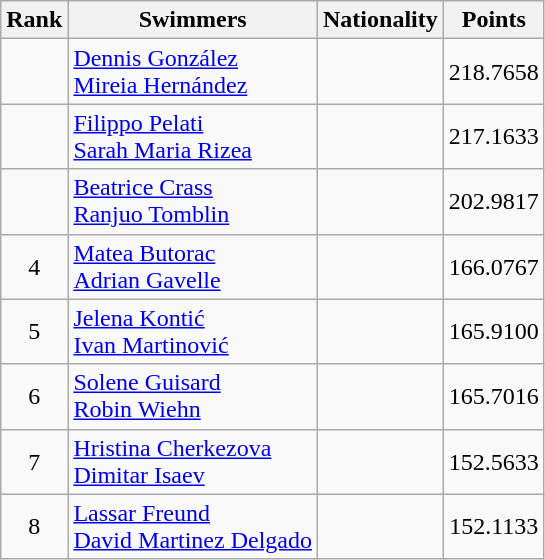<table class="wikitable sortable" style="text-align:center">
<tr>
<th>Rank</th>
<th>Swimmers</th>
<th>Nationality</th>
<th>Points</th>
</tr>
<tr>
<td></td>
<td align=left><a href='#'>Dennis González</a><br><a href='#'>Mireia Hernández</a></td>
<td align=left></td>
<td>218.7658</td>
</tr>
<tr>
<td></td>
<td align=left><a href='#'>Filippo Pelati</a> <br><a href='#'>Sarah Maria Rizea</a></td>
<td align=left></td>
<td>217.1633</td>
</tr>
<tr>
<td></td>
<td align=left><a href='#'>Beatrice Crass</a><br><a href='#'>Ranjuo Tomblin</a></td>
<td align=left></td>
<td>202.9817</td>
</tr>
<tr>
<td>4</td>
<td align=left><a href='#'>Matea Butorac</a><br><a href='#'>Adrian Gavelle</a></td>
<td align=left></td>
<td>166.0767</td>
</tr>
<tr>
<td>5</td>
<td align=left><a href='#'>Jelena Kontić</a><br><a href='#'>Ivan Martinović</a></td>
<td align=left></td>
<td>165.9100</td>
</tr>
<tr>
<td>6</td>
<td align=left><a href='#'>Solene Guisard</a><br><a href='#'>Robin Wiehn</a></td>
<td align=left></td>
<td>165.7016</td>
</tr>
<tr>
<td>7</td>
<td align=left><a href='#'>Hristina Cherkezova</a><br><a href='#'>Dimitar Isaev</a></td>
<td align=left></td>
<td>152.5633</td>
</tr>
<tr>
<td>8</td>
<td align=left><a href='#'>Lassar Freund</a><br><a href='#'>David Martinez Delgado</a></td>
<td align=left></td>
<td>152.1133</td>
</tr>
</table>
